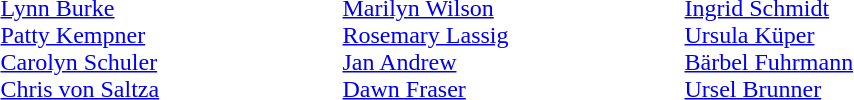<table>
<tr>
<td style="width:14em" valign=top><br><a href='#'>Lynn Burke</a><br><a href='#'>Patty Kempner</a><br><a href='#'>Carolyn Schuler</a><br><a href='#'>Chris von Saltza</a></td>
<td style="width:14em" valign=top><br><a href='#'>Marilyn Wilson</a><br><a href='#'>Rosemary Lassig</a><br><a href='#'>Jan Andrew</a><br><a href='#'>Dawn Fraser</a></td>
<td style="width:14em" valign=top><br><a href='#'>Ingrid Schmidt</a><br><a href='#'>Ursula Küper</a><br><a href='#'>Bärbel Fuhrmann</a><br><a href='#'>Ursel Brunner</a></td>
</tr>
</table>
